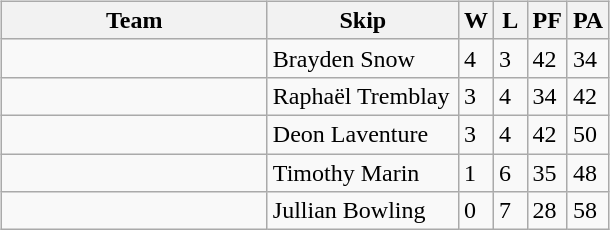<table table>
<tr>
<td valign=top width=10%><br><table class=wikitable>
<tr>
<th width=170>Team</th>
<th width=120>Skip</th>
<th width=15>W</th>
<th width=15>L</th>
<th width=15>PF</th>
<th width=15>PA</th>
</tr>
<tr>
<td></td>
<td>Brayden Snow</td>
<td>4</td>
<td>3</td>
<td>42</td>
<td>34</td>
</tr>
<tr>
<td></td>
<td>Raphaël Tremblay</td>
<td>3</td>
<td>4</td>
<td>34</td>
<td>42</td>
</tr>
<tr>
<td></td>
<td>Deon Laventure</td>
<td>3</td>
<td>4</td>
<td>42</td>
<td>50</td>
</tr>
<tr>
<td></td>
<td>Timothy Marin</td>
<td>1</td>
<td>6</td>
<td>35</td>
<td>48</td>
</tr>
<tr>
<td></td>
<td>Jullian Bowling</td>
<td>0</td>
<td>7</td>
<td>28</td>
<td>58</td>
</tr>
</table>
</td>
</tr>
</table>
